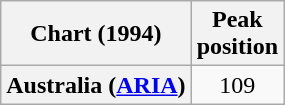<table class="wikitable plainrowheaders" style="text-align:center">
<tr>
<th scope="col">Chart (1994)</th>
<th scope="col">Peak<br>position</th>
</tr>
<tr>
<th scope="row">Australia (<a href='#'>ARIA</a>)</th>
<td>109</td>
</tr>
</table>
